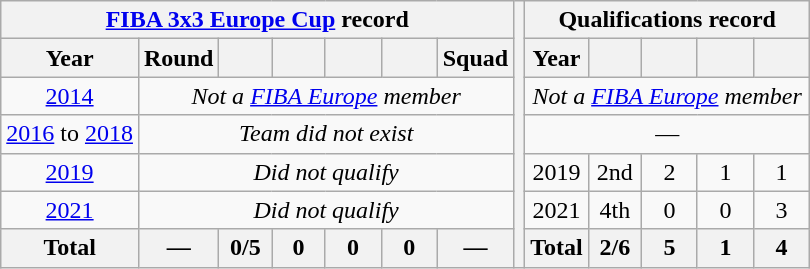<table class="wikitable" style="text-align: center;">
<tr>
<th colspan="7"><a href='#'>FIBA 3x3 Europe Cup</a> record</th>
<th rowspan="8"></th>
<th colspan="5">Qualifications record</th>
</tr>
<tr>
<th>Year</th>
<th>Round</th>
<th width="28"></th>
<th width="28"></th>
<th width="30"></th>
<th width="30"></th>
<th width="30">Squad</th>
<th>Year</th>
<th width="28"></th>
<th width="30"></th>
<th width="30"></th>
<th width="30"></th>
</tr>
<tr>
<td> <a href='#'>2014</a></td>
<td colspan="6"><em>Not a <a href='#'>FIBA Europe</a> member</em></td>
<td colspan="5"><em>Not a <a href='#'>FIBA Europe</a> member</em></td>
</tr>
<tr>
<td> <a href='#'>2016</a> to  <a href='#'>2018</a></td>
<td colspan="6"><em>Team did not exist</em></td>
<td colspan="5">—</td>
</tr>
<tr>
<td> <a href='#'>2019</a></td>
<td colspan="6"><em>Did not qualify</em></td>
<td> 2019</td>
<td>2nd</td>
<td>2</td>
<td>1</td>
<td>1</td>
</tr>
<tr>
<td> <a href='#'>2021</a></td>
<td colspan="6"><em>Did not qualify</em></td>
<td> 2021</td>
<td>4th</td>
<td>0</td>
<td>0</td>
<td>3</td>
</tr>
<tr>
<th>Total</th>
<th>—</th>
<th>0/5</th>
<th>0</th>
<th>0</th>
<th>0</th>
<th>—</th>
<th>Total</th>
<th>2/6</th>
<th>5</th>
<th>1</th>
<th>4</th>
</tr>
</table>
